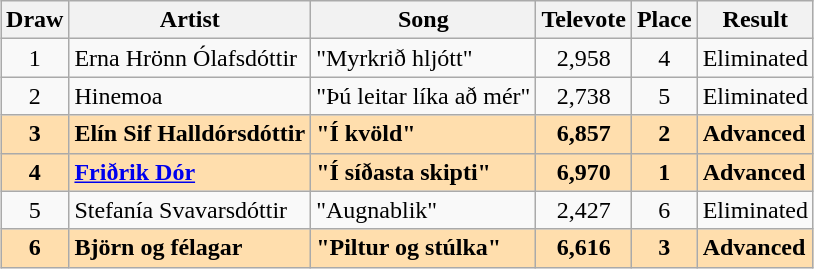<table class="sortable wikitable" style="margin: 1em auto 1em auto; text-align:center">
<tr>
<th>Draw</th>
<th>Artist</th>
<th>Song</th>
<th>Televote</th>
<th>Place</th>
<th>Result</th>
</tr>
<tr>
<td>1</td>
<td align="left">Erna Hrönn Ólafsdóttir</td>
<td align="left">"Myrkrið hljótt"</td>
<td>2,958</td>
<td>4</td>
<td align="left">Eliminated</td>
</tr>
<tr>
<td>2</td>
<td align="left">Hinemoa</td>
<td align="left">"Þú leitar líka að mér"</td>
<td>2,738</td>
<td>5</td>
<td align="left">Eliminated</td>
</tr>
<tr style="font-weight:bold; background:navajowhite">
<td>3</td>
<td align="left">Elín Sif Halldórsdóttir</td>
<td align="left">"Í kvöld"</td>
<td>6,857</td>
<td>2</td>
<td align="left">Advanced</td>
</tr>
<tr style="font-weight:bold; background:navajowhite">
<td>4</td>
<td align="left"><a href='#'>Friðrik Dór</a></td>
<td align="left">"Í síðasta skipti"</td>
<td>6,970</td>
<td>1</td>
<td align="left">Advanced</td>
</tr>
<tr>
<td>5</td>
<td align="left">Stefanía Svavarsdóttir</td>
<td align="left">"Augnablik"</td>
<td>2,427</td>
<td>6</td>
<td align="left">Eliminated</td>
</tr>
<tr style="font-weight:bold; background:navajowhite">
<td>6</td>
<td align="left">Björn og félagar</td>
<td align="left">"Piltur og stúlka"</td>
<td>6,616</td>
<td>3</td>
<td align="left">Advanced</td>
</tr>
</table>
